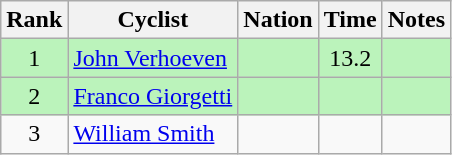<table class="wikitable sortable" style="text-align:center">
<tr>
<th>Rank</th>
<th>Cyclist</th>
<th>Nation</th>
<th>Time</th>
<th>Notes</th>
</tr>
<tr bgcolor=bbf3bb>
<td>1</td>
<td align=left><a href='#'>John Verhoeven</a></td>
<td align=left></td>
<td>13.2</td>
<td></td>
</tr>
<tr bgcolor=bbf3bb>
<td>2</td>
<td align=left><a href='#'>Franco Giorgetti</a></td>
<td align=left></td>
<td></td>
<td></td>
</tr>
<tr>
<td>3</td>
<td align=left><a href='#'>William Smith</a></td>
<td align=left></td>
<td></td>
<td></td>
</tr>
</table>
